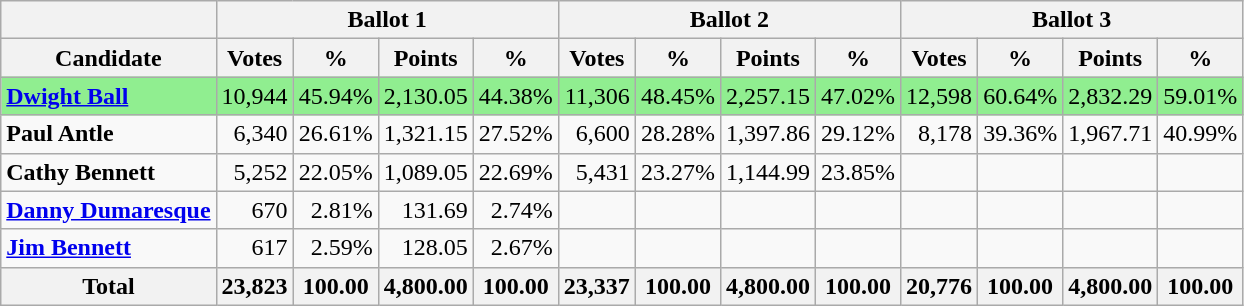<table class="wikitable">
<tr>
<th></th>
<th colspan = "4">Ballot 1</th>
<th colspan = "4">Ballot 2</th>
<th colspan = "4">Ballot 3</th>
</tr>
<tr>
<th>Candidate</th>
<th>Votes</th>
<th>%</th>
<th>Points</th>
<th>%</th>
<th>Votes</th>
<th>%</th>
<th>Points</th>
<th>%</th>
<th>Votes</th>
<th>%</th>
<th>Points</th>
<th>%</th>
</tr>
<tr style="text-align:right;background:lightgreen;">
<td align=left><strong><a href='#'>Dwight Ball</a></strong></td>
<td>10,944</td>
<td>45.94%</td>
<td>2,130.05</td>
<td>44.38%</td>
<td>11,306</td>
<td>48.45%</td>
<td>2,257.15</td>
<td>47.02%</td>
<td>12,598</td>
<td>60.64%</td>
<td>2,832.29</td>
<td>59.01%</td>
</tr>
<tr style="text-align:right;">
<td align=left><strong>Paul Antle</strong></td>
<td>6,340</td>
<td>26.61%</td>
<td>1,321.15</td>
<td>27.52%</td>
<td>6,600</td>
<td>28.28%</td>
<td>1,397.86</td>
<td>29.12%</td>
<td>8,178</td>
<td>39.36%</td>
<td>1,967.71</td>
<td>40.99%</td>
</tr>
<tr style="text-align:right;">
<td align=left><strong>Cathy Bennett</strong></td>
<td>5,252</td>
<td>22.05%</td>
<td>1,089.05</td>
<td>22.69%</td>
<td>5,431</td>
<td>23.27%</td>
<td>1,144.99</td>
<td>23.85%</td>
<td></td>
<td></td>
<td></td>
<td></td>
</tr>
<tr style="text-align:right;">
<td align=left><strong><a href='#'>Danny Dumaresque</a></strong></td>
<td>670</td>
<td>2.81%</td>
<td>131.69</td>
<td>2.74%</td>
<td></td>
<td></td>
<td></td>
<td></td>
<td></td>
<td></td>
<td></td>
<td></td>
</tr>
<tr style="text-align:right;">
<td align=left><strong><a href='#'>Jim Bennett</a></strong></td>
<td>617</td>
<td>2.59%</td>
<td>128.05</td>
<td>2.67%</td>
<td></td>
<td></td>
<td></td>
<td></td>
<td></td>
<td></td>
<td></td>
<td></td>
</tr>
<tr style="text-align:right;">
<th>Total</th>
<th>23,823</th>
<th>100.00</th>
<th>4,800.00</th>
<th>100.00</th>
<th>23,337</th>
<th>100.00</th>
<th>4,800.00</th>
<th>100.00</th>
<th>20,776</th>
<th>100.00</th>
<th>4,800.00</th>
<th>100.00</th>
</tr>
</table>
